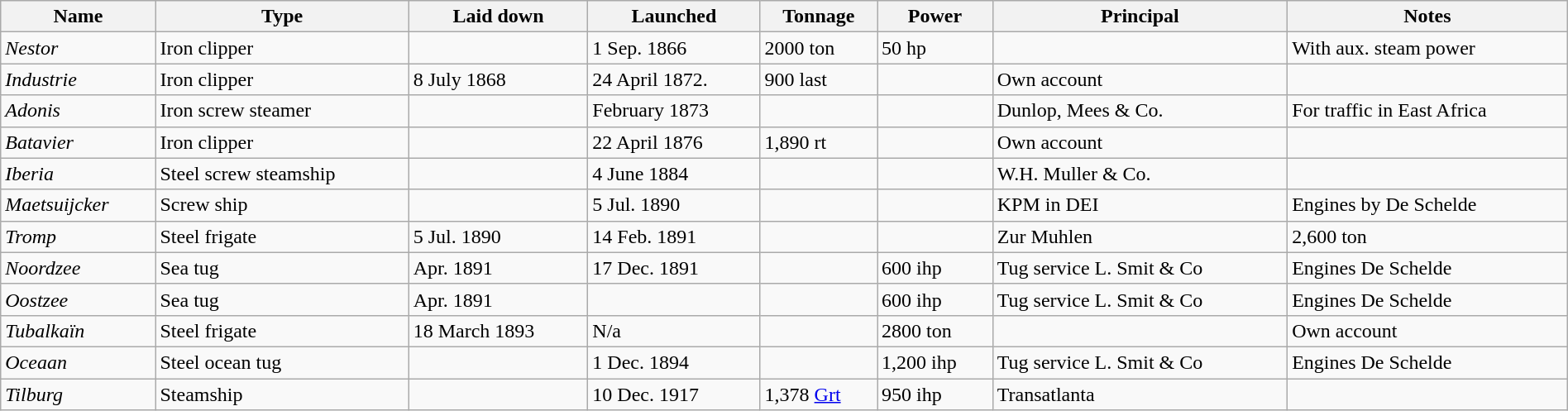<table class="wikitable sortable nowraplinks" width=100%>
<tr>
<th>Name</th>
<th>Type</th>
<th>Laid down</th>
<th>Launched</th>
<th>Tonnage</th>
<th>Power</th>
<th>Principal</th>
<th class=unsortable>Notes</th>
</tr>
<tr>
<td><em>Nestor</em></td>
<td>Iron clipper</td>
<td></td>
<td>1 Sep. 1866</td>
<td>2000 ton</td>
<td>50 hp</td>
<td></td>
<td>With aux. steam power</td>
</tr>
<tr>
<td><em>Industrie</em></td>
<td>Iron clipper</td>
<td>8 July 1868</td>
<td>24 April 1872.</td>
<td>900 last</td>
<td></td>
<td>Own account</td>
<td></td>
</tr>
<tr>
<td><em>Adonis</em></td>
<td>Iron screw steamer</td>
<td></td>
<td>February 1873</td>
<td></td>
<td></td>
<td>Dunlop, Mees & Co.</td>
<td>For traffic in East Africa</td>
</tr>
<tr>
<td><em>Batavier</em></td>
<td>Iron clipper</td>
<td></td>
<td>22 April 1876</td>
<td>1,890 rt</td>
<td></td>
<td>Own account</td>
<td></td>
</tr>
<tr>
<td><em>Iberia</em></td>
<td>Steel screw steamship</td>
<td></td>
<td>4 June 1884</td>
<td></td>
<td></td>
<td>W.H. Muller & Co.</td>
<td></td>
</tr>
<tr>
<td><em>Maetsuijcker</em></td>
<td>Screw ship</td>
<td></td>
<td>5 Jul. 1890</td>
<td></td>
<td></td>
<td>KPM in DEI</td>
<td>Engines by De Schelde</td>
</tr>
<tr>
<td><em>Tromp</em></td>
<td>Steel frigate</td>
<td>5 Jul. 1890</td>
<td>14 Feb. 1891</td>
<td></td>
<td></td>
<td>Zur Muhlen</td>
<td>2,600 ton</td>
</tr>
<tr>
<td><em>Noordzee</em></td>
<td>Sea tug</td>
<td>Apr. 1891</td>
<td>17 Dec. 1891</td>
<td></td>
<td>600 ihp</td>
<td>Tug service L. Smit & Co</td>
<td>Engines De Schelde</td>
</tr>
<tr>
<td><em>Oostzee</em></td>
<td>Sea tug</td>
<td>Apr. 1891</td>
<td></td>
<td></td>
<td>600 ihp</td>
<td>Tug service L. Smit & Co</td>
<td>Engines De Schelde</td>
</tr>
<tr>
<td><em>Tubalkaïn</em></td>
<td>Steel frigate</td>
<td>18 March 1893</td>
<td>N/a</td>
<td></td>
<td>2800 ton</td>
<td></td>
<td>Own account</td>
</tr>
<tr>
<td><em>Oceaan</em></td>
<td>Steel ocean tug</td>
<td></td>
<td>1 Dec. 1894</td>
<td></td>
<td>1,200 ihp</td>
<td>Tug service L. Smit & Co</td>
<td>Engines De Schelde</td>
</tr>
<tr>
<td><em>Tilburg</em></td>
<td>Steamship</td>
<td></td>
<td>10 Dec. 1917</td>
<td>1,378 <a href='#'>Grt</a></td>
<td>950 ihp</td>
<td>Transatlanta</td>
<td></td>
</tr>
</table>
